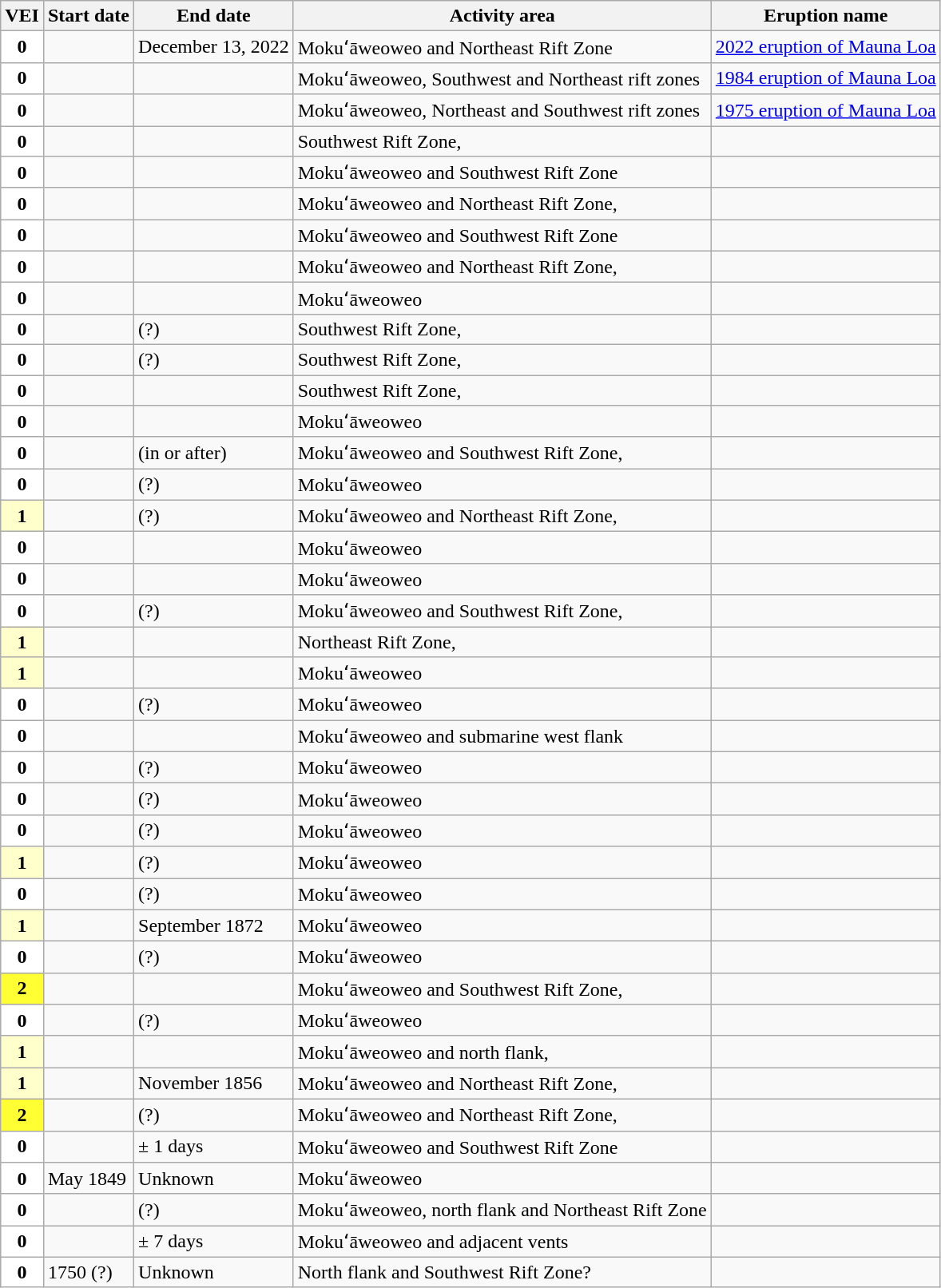<table class="wikitable sortable">
<tr>
<th>VEI</th>
<th>Start date</th>
<th>End date</th>
<th>Activity area</th>
<th>Eruption name</th>
</tr>
<tr>
<th style="background:white;">0</th>
<td></td>
<td>December 13, 2022</td>
<td>Mokuʻāweoweo and Northeast Rift Zone</td>
<td><a href='#'>2022 eruption of Mauna Loa</a></td>
</tr>
<tr>
<th style="background:white;">0</th>
<td></td>
<td></td>
<td>Mokuʻāweoweo, Southwest and Northeast rift zones</td>
<td><a href='#'>1984 eruption of Mauna Loa</a></td>
</tr>
<tr>
<th style="background:white;">0</th>
<td></td>
<td></td>
<td>Mokuʻāweoweo, Northeast and Southwest rift zones</td>
<td><a href='#'>1975 eruption of Mauna Loa</a></td>
</tr>
<tr>
<th style="background:white;">0</th>
<td></td>
<td></td>
<td>Southwest Rift Zone, </td>
<td></td>
</tr>
<tr>
<th style="background:white;">0</th>
<td></td>
<td></td>
<td>Mokuʻāweoweo and Southwest Rift Zone</td>
<td></td>
</tr>
<tr>
<th style="background:white;">0</th>
<td></td>
<td></td>
<td>Mokuʻāweoweo and Northeast Rift Zone, </td>
<td></td>
</tr>
<tr>
<th style="background:white;">0</th>
<td></td>
<td></td>
<td>Mokuʻāweoweo and Southwest Rift Zone</td>
<td></td>
</tr>
<tr>
<th style="background:white;">0</th>
<td></td>
<td></td>
<td>Mokuʻāweoweo and Northeast Rift Zone, </td>
<td></td>
</tr>
<tr>
<th style="background:white;">0</th>
<td></td>
<td></td>
<td>Mokuʻāweoweo</td>
<td></td>
</tr>
<tr>
<th style="background:white;">0</th>
<td></td>
<td> (?)</td>
<td>Southwest Rift Zone, </td>
<td></td>
</tr>
<tr>
<th style="background:white;">0</th>
<td></td>
<td> (?)</td>
<td>Southwest Rift Zone, </td>
<td></td>
</tr>
<tr>
<th style="background:white;">0</th>
<td></td>
<td></td>
<td>Southwest Rift Zone, </td>
<td></td>
</tr>
<tr>
<th style="background:white;">0</th>
<td></td>
<td></td>
<td>Mokuʻāweoweo</td>
<td></td>
</tr>
<tr>
<th style="background:white;">0</th>
<td></td>
<td> (in or after)</td>
<td>Mokuʻāweoweo and Southwest Rift Zone, </td>
<td></td>
</tr>
<tr>
<th style="background:white;">0</th>
<td></td>
<td> (?)</td>
<td>Mokuʻāweoweo</td>
<td></td>
</tr>
<tr>
<th style="background:#FFC;">1</th>
<td></td>
<td> (?)</td>
<td>Mokuʻāweoweo and Northeast Rift Zone, </td>
<td></td>
</tr>
<tr>
<th style="background:white;">0</th>
<td></td>
<td></td>
<td>Mokuʻāweoweo</td>
<td></td>
</tr>
<tr>
<th style="background:white;">0</th>
<td></td>
<td></td>
<td>Mokuʻāweoweo</td>
<td></td>
</tr>
<tr>
<th style="background:white;">0</th>
<td></td>
<td> (?)</td>
<td>Mokuʻāweoweo and Southwest Rift Zone, </td>
<td></td>
</tr>
<tr>
<th style="background:#FFC;">1</th>
<td></td>
<td></td>
<td>Northeast Rift Zone, </td>
<td></td>
</tr>
<tr>
<th style="background:#FFC;">1</th>
<td></td>
<td></td>
<td>Mokuʻāweoweo</td>
<td></td>
</tr>
<tr>
<th style="background:white;">0</th>
<td></td>
<td> (?)</td>
<td>Mokuʻāweoweo</td>
<td></td>
</tr>
<tr>
<th style="background:white;">0</th>
<td></td>
<td></td>
<td>Mokuʻāweoweo and submarine west flank</td>
<td></td>
</tr>
<tr>
<th style="background:white;">0</th>
<td></td>
<td> (?)</td>
<td>Mokuʻāweoweo</td>
<td></td>
</tr>
<tr>
<th style="background:white;">0</th>
<td></td>
<td> (?)</td>
<td>Mokuʻāweoweo</td>
<td></td>
</tr>
<tr>
<th style="background:white;">0</th>
<td></td>
<td> (?)</td>
<td>Mokuʻāweoweo</td>
<td></td>
</tr>
<tr>
<th style="background:#FFC;">1</th>
<td></td>
<td> (?)</td>
<td>Mokuʻāweoweo</td>
<td></td>
</tr>
<tr>
<th style="background:white;">0</th>
<td></td>
<td> (?)</td>
<td>Mokuʻāweoweo</td>
<td></td>
</tr>
<tr>
<th style="background:#FFC;">1</th>
<td></td>
<td>September 1872</td>
<td>Mokuʻāweoweo</td>
<td></td>
</tr>
<tr>
<th style="background:white;">0</th>
<td></td>
<td> (?)</td>
<td>Mokuʻāweoweo</td>
<td></td>
</tr>
<tr>
<th style="background:#FF3;">2</th>
<td></td>
<td></td>
<td>Mokuʻāweoweo and Southwest Rift Zone, </td>
<td></td>
</tr>
<tr>
<th style="background:white;">0</th>
<td></td>
<td> (?)</td>
<td>Mokuʻāweoweo</td>
<td></td>
</tr>
<tr>
<th style="background:#FFC;">1</th>
<td></td>
<td></td>
<td>Mokuʻāweoweo and north flank, </td>
<td></td>
</tr>
<tr>
<th style="background:#FFC;">1</th>
<td></td>
<td>November 1856</td>
<td>Mokuʻāweoweo and Northeast Rift Zone, </td>
<td></td>
</tr>
<tr>
<th style="background:#FF3;">2</th>
<td></td>
<td> (?)</td>
<td>Mokuʻāweoweo and Northeast Rift Zone, </td>
<td></td>
</tr>
<tr>
<th style="background:white;">0</th>
<td></td>
<td> ± 1 days</td>
<td>Mokuʻāweoweo and Southwest Rift Zone</td>
<td></td>
</tr>
<tr>
<th style="background:white;">0</th>
<td>May 1849</td>
<td>Unknown</td>
<td>Mokuʻāweoweo</td>
<td></td>
</tr>
<tr>
<th style="background:white;">0</th>
<td></td>
<td> (?)</td>
<td>Mokuʻāweoweo, north flank and Northeast Rift Zone</td>
<td></td>
</tr>
<tr>
<th style="background:white;">0</th>
<td></td>
<td> ± 7 days</td>
<td>Mokuʻāweoweo and adjacent vents</td>
<td></td>
</tr>
<tr>
<th style="background:white;">0</th>
<td>1750 (?)</td>
<td>Unknown</td>
<td>North flank and Southwest Rift Zone?</td>
<td></td>
</tr>
</table>
